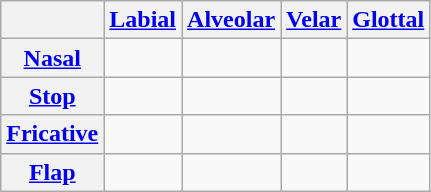<table class="wikitable" style=text-align:center>
<tr>
<th></th>
<th><a href='#'>Labial</a></th>
<th><a href='#'>Alveolar</a></th>
<th><a href='#'>Velar</a></th>
<th><a href='#'>Glottal</a></th>
</tr>
<tr>
<th><a href='#'>Nasal</a></th>
<td> </td>
<td> </td>
<td> </td>
<td></td>
</tr>
<tr>
<th><a href='#'>Stop</a></th>
<td> </td>
<td> </td>
<td> </td>
<td> </td>
</tr>
<tr>
<th><a href='#'>Fricative</a></th>
<td> </td>
<td></td>
<td></td>
<td> </td>
</tr>
<tr>
<th><a href='#'>Flap</a></th>
<td></td>
<td> </td>
<td></td>
<td></td>
</tr>
</table>
